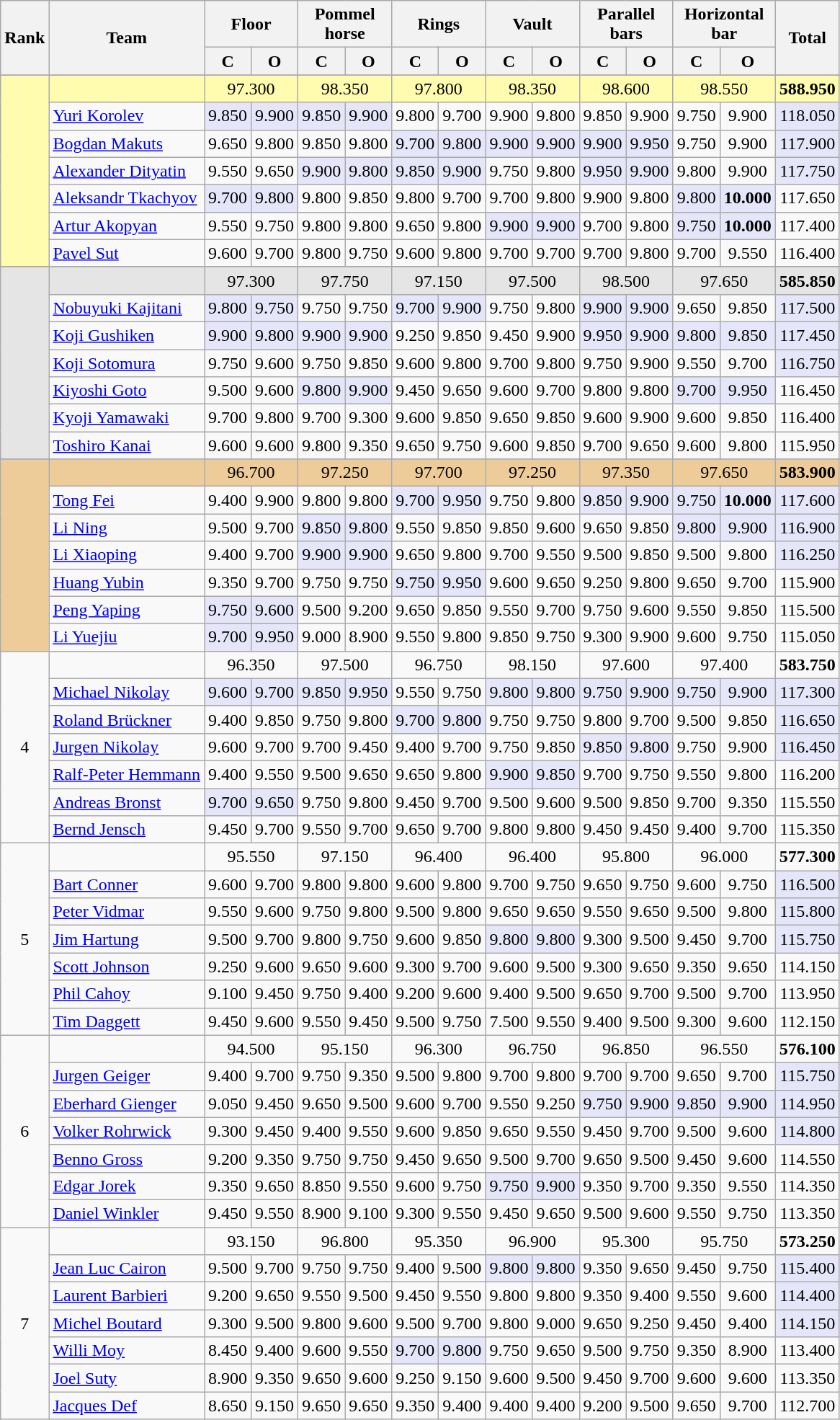<table class="wikitable" style="text-align:center">
<tr>
<th rowspan=2>Rank</th>
<th rowspan=2>Team</th>
<th colspan=2>Floor</th>
<th colspan=2>Pommel<br>horse</th>
<th colspan=2>Rings</th>
<th colspan=2>Vault</th>
<th colspan=2>Parallel<br>bars</th>
<th colspan=2>Horizontal<br>bar</th>
<th rowspan=2>Total</th>
</tr>
<tr>
<th>C</th>
<th>O</th>
<th>C</th>
<th>O</th>
<th>C</th>
<th>O</th>
<th>C</th>
<th>O</th>
<th>C</th>
<th>O</th>
<th>C</th>
<th>O</th>
</tr>
<tr>
</tr>
<tr style="background:#fffcaf;">
<td rowspan=7></td>
<td align=left></td>
<td colspan=2>97.300</td>
<td colspan=2>98.350</td>
<td colspan=2>97.800</td>
<td colspan=2>98.350</td>
<td colspan=2>98.600</td>
<td colspan=2>98.550</td>
<td><strong>588.950</strong></td>
</tr>
<tr>
<td align=left><a href='#'>Yuri Korolev</a></td>
<td bgcolor="lavender">9.850</td>
<td bgcolor="lavender">9.900</td>
<td bgcolor="lavender">9.850</td>
<td bgcolor="lavender">9.900</td>
<td>9.800</td>
<td>9.700</td>
<td>9.900</td>
<td>9.800</td>
<td>9.850</td>
<td>9.900</td>
<td>9.750</td>
<td>9.900</td>
<td bgcolor="lavender">118.050</td>
</tr>
<tr>
<td align=left><a href='#'>Bogdan Makuts</a></td>
<td>9.650</td>
<td>9.800</td>
<td>9.850</td>
<td>9.800</td>
<td bgcolor="lavender">9.700</td>
<td bgcolor="lavender">9.800</td>
<td bgcolor="lavender">9.900</td>
<td bgcolor="lavender">9.900</td>
<td bgcolor="lavender">9.900</td>
<td bgcolor="lavender">9.950</td>
<td>9.750</td>
<td>9.900</td>
<td bgcolor="lavender">117.900</td>
</tr>
<tr>
<td align=left><a href='#'>Alexander Dityatin</a></td>
<td>9.550</td>
<td>9.650</td>
<td bgcolor="lavender">9.900</td>
<td bgcolor="lavender">9.800</td>
<td bgcolor="lavender">9.850</td>
<td bgcolor="lavender">9.900</td>
<td>9.750</td>
<td>9.800</td>
<td bgcolor="lavender">9.950</td>
<td bgcolor="lavender">9.900</td>
<td>9.800</td>
<td>9.900</td>
<td bgcolor="lavender">117.750</td>
</tr>
<tr>
<td align=left><a href='#'>Aleksandr Tkachyov</a></td>
<td bgcolor="lavender">9.700</td>
<td bgcolor="lavender">9.800</td>
<td>9.800</td>
<td>9.850</td>
<td>9.800</td>
<td>9.700</td>
<td>9.700</td>
<td>9.800</td>
<td>9.900</td>
<td>9.800</td>
<td bgcolor="lavender">9.800</td>
<td bgcolor="lavender"><strong>10.000</strong></td>
<td>117.650</td>
</tr>
<tr>
<td align=left><a href='#'>Artur Akopyan</a></td>
<td>9.550</td>
<td>9.750</td>
<td>9.800</td>
<td>9.800</td>
<td>9.650</td>
<td>9.800</td>
<td bgcolor="lavender">9.900</td>
<td bgcolor="lavender">9.900</td>
<td>9.700</td>
<td>9.800</td>
<td bgcolor="lavender">9.750</td>
<td bgcolor="lavender"><strong>10.000</strong></td>
<td>117.400</td>
</tr>
<tr>
<td align=left><a href='#'>Pavel Sut</a></td>
<td>9.600</td>
<td>9.700</td>
<td>9.800</td>
<td>9.750</td>
<td>9.600</td>
<td>9.800</td>
<td>9.700</td>
<td>9.700</td>
<td>9.700</td>
<td>9.800</td>
<td>9.700</td>
<td>9.550</td>
<td>116.400</td>
</tr>
<tr>
</tr>
<tr style="background:#e5e5e5;">
<td rowspan=7></td>
<td align=left></td>
<td colspan=2>97.300</td>
<td colspan=2>97.750</td>
<td colspan=2>97.150</td>
<td colspan=2>97.500</td>
<td colspan=2>98.500</td>
<td colspan=2>97.650</td>
<td><strong>585.850</strong></td>
</tr>
<tr>
<td align=left><a href='#'>Nobuyuki Kajitani</a></td>
<td bgcolor="lavender">9.800</td>
<td bgcolor="lavender">9.750</td>
<td>9.750</td>
<td>9.750</td>
<td bgcolor="lavender">9.700</td>
<td bgcolor="lavender">9.900</td>
<td>9.750</td>
<td>9.800</td>
<td bgcolor="lavender">9.900</td>
<td bgcolor="lavender">9.900</td>
<td>9.650</td>
<td>9.850</td>
<td bgcolor="lavender">117.500</td>
</tr>
<tr>
<td align=left><a href='#'>Koji Gushiken</a></td>
<td bgcolor="lavender">9.900</td>
<td bgcolor="lavender">9.800</td>
<td bgcolor="lavender">9.900</td>
<td bgcolor="lavender">9.900</td>
<td>9.250</td>
<td>9.850</td>
<td>9.450</td>
<td>9.900</td>
<td bgcolor="lavender">9.950</td>
<td bgcolor="lavender">9.900</td>
<td bgcolor="lavender">9.800</td>
<td bgcolor="lavender">9.850</td>
<td bgcolor="lavender">117.450</td>
</tr>
<tr>
<td align=left><a href='#'>Koji Sotomura</a></td>
<td>9.750</td>
<td>9.600</td>
<td>9.750</td>
<td>9.850</td>
<td>9.600</td>
<td>9.800</td>
<td>9.700</td>
<td>9.800</td>
<td>9.750</td>
<td>9.900</td>
<td>9.550</td>
<td>9.700</td>
<td bgcolor="lavender">116.750</td>
</tr>
<tr>
<td align=left><a href='#'>Kiyoshi Goto</a></td>
<td>9.500</td>
<td>9.600</td>
<td bgcolor="lavender">9.800</td>
<td bgcolor="lavender">9.900</td>
<td>9.450</td>
<td>9.650</td>
<td>9.600</td>
<td>9.700</td>
<td>9.800</td>
<td>9.800</td>
<td bgcolor="lavender">9.700</td>
<td bgcolor="lavender">9.950</td>
<td>116.450</td>
</tr>
<tr>
<td align=left><a href='#'>Kyoji Yamawaki</a></td>
<td>9.700</td>
<td>9.800</td>
<td>9.700</td>
<td>9.300</td>
<td>9.600</td>
<td>9.850</td>
<td>9.650</td>
<td>9.850</td>
<td>9.600</td>
<td>9.900</td>
<td>9.600</td>
<td>9.850</td>
<td>116.400</td>
</tr>
<tr>
<td align=left><a href='#'>Toshiro Kanai</a></td>
<td>9.600</td>
<td>9.600</td>
<td>9.800</td>
<td>9.350</td>
<td>9.650</td>
<td>9.750</td>
<td>9.600</td>
<td>9.850</td>
<td>9.700</td>
<td>9.650</td>
<td>9.600</td>
<td>9.800</td>
<td>115.950</td>
</tr>
<tr>
</tr>
<tr style="background:#ec9;">
<td rowspan=7></td>
<td align=left></td>
<td colspan=2>96.700</td>
<td colspan=2>97.250</td>
<td colspan=2>97.700</td>
<td colspan=2>97.250</td>
<td colspan=2>97.350</td>
<td colspan=2>97.650</td>
<td><strong>583.900</strong></td>
</tr>
<tr>
<td align=left><a href='#'>Tong Fei</a></td>
<td>9.400</td>
<td>9.900</td>
<td>9.800</td>
<td>9.800</td>
<td bgcolor="lavender">9.700</td>
<td bgcolor="lavender">9.950</td>
<td>9.750</td>
<td>9.800</td>
<td bgcolor="lavender">9.850</td>
<td bgcolor="lavender">9.900</td>
<td bgcolor="lavender">9.750</td>
<td bgcolor="lavender"><strong>10.000</strong></td>
<td bgcolor="lavender">117.600</td>
</tr>
<tr>
<td align=left><a href='#'>Li Ning</a></td>
<td>9.500</td>
<td>9.700</td>
<td bgcolor="lavender">9.850</td>
<td bgcolor="lavender">9.800</td>
<td>9.550</td>
<td>9.850</td>
<td>9.850</td>
<td>9.600</td>
<td>9.650</td>
<td>9.850</td>
<td bgcolor="lavender">9.800</td>
<td bgcolor="lavender">9.900</td>
<td bgcolor="lavender">116.900</td>
</tr>
<tr>
<td align=left><a href='#'>Li Xiaoping</a></td>
<td>9.400</td>
<td>9.700</td>
<td bgcolor="lavender">9.900</td>
<td bgcolor="lavender">9.900</td>
<td>9.650</td>
<td>9.800</td>
<td>9.700</td>
<td>9.550</td>
<td>9.500</td>
<td>9.850</td>
<td>9.500</td>
<td>9.800</td>
<td bgcolor="lavender">116.250</td>
</tr>
<tr>
<td align=left><a href='#'>Huang Yubin</a></td>
<td>9.350</td>
<td>9.700</td>
<td>9.750</td>
<td>9.750</td>
<td bgcolor="lavender">9.750</td>
<td bgcolor="lavender">9.950</td>
<td>9.600</td>
<td>9.650</td>
<td>9.250</td>
<td>9.800</td>
<td>9.650</td>
<td>9.700</td>
<td>115.900</td>
</tr>
<tr>
<td align=left><a href='#'>Peng Yaping</a></td>
<td bgcolor="lavender">9.750</td>
<td bgcolor="lavender">9.600</td>
<td>9.500</td>
<td>9.200</td>
<td>9.650</td>
<td>9.850</td>
<td>9.550</td>
<td>9.700</td>
<td>9.750</td>
<td>9.600</td>
<td>9.550</td>
<td>9.850</td>
<td>115.500</td>
</tr>
<tr>
<td align=left><a href='#'>Li Yuejiu</a></td>
<td bgcolor="lavender">9.700</td>
<td bgcolor="lavender">9.950</td>
<td>9.000</td>
<td>8.900</td>
<td>9.550</td>
<td>9.800</td>
<td>9.850</td>
<td>9.750</td>
<td>9.300</td>
<td>9.900</td>
<td>9.600</td>
<td>9.750</td>
<td>115.050</td>
</tr>
<tr>
<td rowspan=7>4</td>
<td align=left></td>
<td colspan=2>96.350</td>
<td colspan=2>97.500</td>
<td colspan=2>96.750</td>
<td colspan=2>98.150</td>
<td colspan=2>97.600</td>
<td colspan=2>97.400</td>
<td><strong>583.750</strong></td>
</tr>
<tr>
<td align=left><a href='#'>Michael Nikolay</a></td>
<td bgcolor="lavender">9.600</td>
<td bgcolor="lavender">9.700</td>
<td bgcolor="lavender">9.850</td>
<td bgcolor="lavender">9.950</td>
<td>9.550</td>
<td>9.750</td>
<td bgcolor="lavender">9.800</td>
<td bgcolor="lavender">9.800</td>
<td bgcolor="lavender">9.750</td>
<td bgcolor="lavender">9.900</td>
<td bgcolor="lavender">9.750</td>
<td bgcolor="lavender">9.900</td>
<td bgcolor="lavender">117.300</td>
</tr>
<tr>
<td align=left><a href='#'>Roland Brückner</a></td>
<td>9.400</td>
<td>9.850</td>
<td>9.750</td>
<td>9.800</td>
<td bgcolor="lavender">9.700</td>
<td bgcolor="lavender">9.800</td>
<td>9.750</td>
<td>9.750</td>
<td>9.800</td>
<td>9.700</td>
<td>9.500</td>
<td>9.850</td>
<td bgcolor="lavender">116.650</td>
</tr>
<tr>
<td align=left><a href='#'>Jurgen Nikolay</a></td>
<td>9.600</td>
<td>9.700</td>
<td>9.700</td>
<td>9.450</td>
<td>9.400</td>
<td>9.700</td>
<td>9.750</td>
<td>9.850</td>
<td bgcolor="lavender">9.850</td>
<td bgcolor="lavender">9.800</td>
<td>9.750</td>
<td>9.900</td>
<td bgcolor="lavender">116.450</td>
</tr>
<tr>
<td align=left><a href='#'>Ralf-Peter Hemmann</a></td>
<td>9.400</td>
<td>9.550</td>
<td>9.500</td>
<td>9.650</td>
<td>9.650</td>
<td>9.800</td>
<td bgcolor="lavender">9.900</td>
<td bgcolor="lavender">9.850</td>
<td>9.700</td>
<td>9.750</td>
<td>9.550</td>
<td>9.800</td>
<td>116.200</td>
</tr>
<tr>
<td align=left><a href='#'>Andreas Bronst</a></td>
<td bgcolor="lavender">9.700</td>
<td bgcolor="lavender">9.650</td>
<td>9.750</td>
<td>9.800</td>
<td>9.450</td>
<td>9.700</td>
<td>9.500</td>
<td>9.600</td>
<td>9.500</td>
<td>9.850</td>
<td>9.700</td>
<td>9.350</td>
<td>115.550</td>
</tr>
<tr>
<td align=left><a href='#'>Bernd Jensch</a></td>
<td>9.450</td>
<td>9.700</td>
<td>9.550</td>
<td>9.700</td>
<td>9.650</td>
<td>9.700</td>
<td>9.800</td>
<td>9.800</td>
<td>9.450</td>
<td>9.450</td>
<td>9.400</td>
<td>9.700</td>
<td>115.350</td>
</tr>
<tr>
<td rowspan=7>5</td>
<td align=left></td>
<td colspan=2>95.550</td>
<td colspan=2>97.150</td>
<td colspan=2>96.400</td>
<td colspan=2>96.400</td>
<td colspan=2>95.800</td>
<td colspan=2>96.000</td>
<td><strong>577.300</strong></td>
</tr>
<tr>
<td align=left><a href='#'>Bart Conner</a></td>
<td>9.600</td>
<td>9.700</td>
<td>9.800</td>
<td>9.800</td>
<td>9.600</td>
<td>9.800</td>
<td>9.700</td>
<td>9.750</td>
<td>9.650</td>
<td>9.750</td>
<td>9.600</td>
<td>9.750</td>
<td bgcolor="lavender">116.500</td>
</tr>
<tr>
<td align=left><a href='#'>Peter Vidmar</a></td>
<td>9.550</td>
<td>9.600</td>
<td>9.750</td>
<td>9.800</td>
<td>9.500</td>
<td>9.800</td>
<td>9.650</td>
<td>9.650</td>
<td>9.550</td>
<td>9.650</td>
<td>9.500</td>
<td>9.800</td>
<td bgcolor="lavender">115.800</td>
</tr>
<tr>
<td align=left><a href='#'>Jim Hartung</a></td>
<td>9.500</td>
<td>9.700</td>
<td>9.800</td>
<td>9.750</td>
<td>9.600</td>
<td>9.850</td>
<td bgcolor="lavender">9.800</td>
<td bgcolor="lavender">9.800</td>
<td>9.300</td>
<td>9.500</td>
<td>9.450</td>
<td>9.700</td>
<td bgcolor="lavender">115.750</td>
</tr>
<tr>
<td align=left><a href='#'>Scott Johnson</a></td>
<td>9.250</td>
<td>9.600</td>
<td>9.650</td>
<td>9.600</td>
<td>9.300</td>
<td>9.700</td>
<td>9.600</td>
<td>9.500</td>
<td>9.300</td>
<td>9.650</td>
<td>9.350</td>
<td>9.650</td>
<td>114.150</td>
</tr>
<tr>
<td align=left><a href='#'>Phil Cahoy</a></td>
<td>9.100</td>
<td>9.450</td>
<td>9.750</td>
<td>9.400</td>
<td>9.200</td>
<td>9.600</td>
<td>9.400</td>
<td>9.500</td>
<td>9.650</td>
<td>9.700</td>
<td>9.500</td>
<td>9.700</td>
<td>113.950</td>
</tr>
<tr>
<td align=left><a href='#'>Tim Daggett</a></td>
<td>9.450</td>
<td>9.600</td>
<td>9.550</td>
<td>9.450</td>
<td>9.500</td>
<td>9.750</td>
<td>7.500</td>
<td>9.550</td>
<td>9.400</td>
<td>9.500</td>
<td>9.300</td>
<td>9.600</td>
<td>112.150</td>
</tr>
<tr>
<td rowspan=7>6</td>
<td align=left></td>
<td colspan=2>94.500</td>
<td colspan=2>95.150</td>
<td colspan=2>96.300</td>
<td colspan=2>96.750</td>
<td colspan=2>96.850</td>
<td colspan=2>96.550</td>
<td><strong>576.100</strong></td>
</tr>
<tr>
<td align=left><a href='#'>Jurgen Geiger</a></td>
<td>9.400</td>
<td>9.700</td>
<td>9.750</td>
<td>9.350</td>
<td>9.500</td>
<td>9.800</td>
<td>9.700</td>
<td>9.800</td>
<td>9.700</td>
<td>9.700</td>
<td>9.650</td>
<td>9.700</td>
<td bgcolor="lavender">115.750</td>
</tr>
<tr>
<td align=left><a href='#'>Eberhard Gienger</a></td>
<td>9.050</td>
<td>9.450</td>
<td>9.650</td>
<td>9.500</td>
<td>9.600</td>
<td>9.700</td>
<td>9.550</td>
<td>9.250</td>
<td bgcolor="lavender">9.750</td>
<td bgcolor="lavender">9.900</td>
<td bgcolor="lavender">9.850</td>
<td bgcolor="lavender">9.900</td>
<td bgcolor="lavender">114.950</td>
</tr>
<tr>
<td align=left><a href='#'>Volker Rohrwick</a></td>
<td>9.300</td>
<td>9.450</td>
<td>9.400</td>
<td>9.550</td>
<td>9.600</td>
<td>9.850</td>
<td>9.650</td>
<td>9.550</td>
<td>9.450</td>
<td>9.700</td>
<td>9.500</td>
<td>9.600</td>
<td bgcolor="lavender">114.800</td>
</tr>
<tr>
<td align=left><a href='#'>Benno Gross</a></td>
<td>9.200</td>
<td>9.350</td>
<td>9.750</td>
<td>9.750</td>
<td>9.450</td>
<td>9.650</td>
<td>9.500</td>
<td>9.700</td>
<td>9.650</td>
<td>9.500</td>
<td>9.450</td>
<td>9.600</td>
<td>114.550</td>
</tr>
<tr>
<td align=left><a href='#'>Edgar Jorek</a></td>
<td>9.350</td>
<td>9.650</td>
<td>8.850</td>
<td>9.550</td>
<td>9.600</td>
<td>9.750</td>
<td bgcolor="lavender">9.750</td>
<td bgcolor="lavender">9.900</td>
<td>9.350</td>
<td>9.700</td>
<td>9.350</td>
<td>9.550</td>
<td>114.350</td>
</tr>
<tr>
<td align=left><a href='#'>Daniel Winkler</a></td>
<td>9.450</td>
<td>9.550</td>
<td>8.900</td>
<td>9.100</td>
<td>9.300</td>
<td>9.550</td>
<td>9.450</td>
<td>9.650</td>
<td>9.500</td>
<td>9.600</td>
<td>9.550</td>
<td>9.750</td>
<td>113.350</td>
</tr>
<tr>
<td rowspan=7>7</td>
<td align=left></td>
<td colspan=2>93.150</td>
<td colspan=2>96.800</td>
<td colspan=2>95.350</td>
<td colspan=2>96.900</td>
<td colspan=2>95.300</td>
<td colspan=2>95.750</td>
<td><strong>573.250</strong></td>
</tr>
<tr>
<td align=left><a href='#'>Jean Luc Cairon</a></td>
<td>9.500</td>
<td>9.700</td>
<td>9.750</td>
<td>9.750</td>
<td>9.400</td>
<td>9.500</td>
<td bgcolor="lavender">9.800</td>
<td bgcolor="lavender">9.800</td>
<td>9.350</td>
<td>9.650</td>
<td>9.450</td>
<td>9.750</td>
<td bgcolor="lavender">115.400</td>
</tr>
<tr>
<td align=left><a href='#'>Laurent Barbieri</a></td>
<td>9.200</td>
<td>9.650</td>
<td>9.550</td>
<td>9.500</td>
<td>9.450</td>
<td>9.550</td>
<td>9.800</td>
<td>9.800</td>
<td>9.350</td>
<td>9.400</td>
<td>9.550</td>
<td>9.600</td>
<td bgcolor="lavender">114.400</td>
</tr>
<tr>
<td align=left><a href='#'>Michel Boutard</a></td>
<td>9.300</td>
<td>9.500</td>
<td>9.800</td>
<td>9.600</td>
<td>9.500</td>
<td>9.700</td>
<td>9.800</td>
<td>9.000</td>
<td>9.650</td>
<td>9.250</td>
<td>9.450</td>
<td>9.400</td>
<td bgcolor="lavender">114.150</td>
</tr>
<tr>
<td align=left><a href='#'>Willi Moy</a></td>
<td>8.450</td>
<td>9.400</td>
<td>9.600</td>
<td>9.550</td>
<td bgcolor="lavender">9.700</td>
<td bgcolor="lavender">9.800</td>
<td>9.750</td>
<td>9.650</td>
<td>9.500</td>
<td>9.750</td>
<td>9.350</td>
<td>8.900</td>
<td>113.400</td>
</tr>
<tr>
<td align=left><a href='#'>Joel Suty</a></td>
<td>8.900</td>
<td>9.350</td>
<td>9.650</td>
<td>9.600</td>
<td>9.250</td>
<td>9.150</td>
<td>9.600</td>
<td>9.500</td>
<td>9.450</td>
<td>9.700</td>
<td>9.600</td>
<td>9.600</td>
<td>113.350</td>
</tr>
<tr>
<td align=left><a href='#'>Jacques Def</a></td>
<td>8.650</td>
<td>9.150</td>
<td>9.650</td>
<td>9.650</td>
<td>9.350</td>
<td>9.400</td>
<td>9.400</td>
<td>9.400</td>
<td>9.200</td>
<td>9.500</td>
<td>9.650</td>
<td>9.700</td>
<td>112.700</td>
</tr>
</table>
